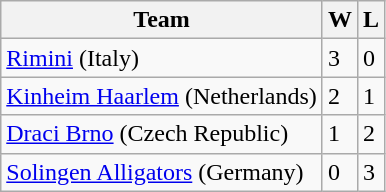<table class="wikitable">
<tr>
<th>Team</th>
<th>W</th>
<th>L</th>
</tr>
<tr>
<td><a href='#'>Rimini</a> (Italy)</td>
<td>3</td>
<td>0</td>
</tr>
<tr>
<td><a href='#'>Kinheim Haarlem</a> (Netherlands)</td>
<td>2</td>
<td>1</td>
</tr>
<tr>
<td><a href='#'>Draci Brno</a> (Czech Republic)</td>
<td>1</td>
<td>2</td>
</tr>
<tr>
<td><a href='#'>Solingen Alligators</a> (Germany)</td>
<td>0</td>
<td>3</td>
</tr>
</table>
